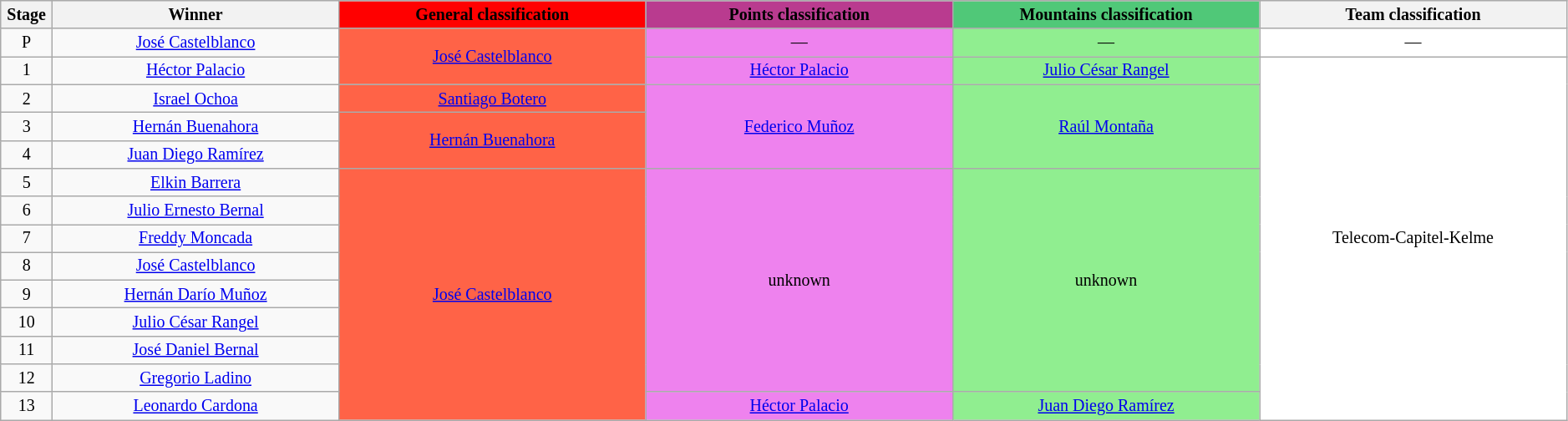<table class="wikitable" style="text-align: center; font-size:smaller;">
<tr style="background:#efefef;">
<th style="width:1%;">Stage</th>
<th style="width:14%;">Winner</th>
<th style="background:red; width:15%;">General classification</th>
<th style="background:#b93b8f; width:15%;">Points classification</th>
<th style="background:#50c878; width:15%;">Mountains classification</th>
<th style="background:offwhite; width:15%;">Team classification</th>
</tr>
<tr>
<td>P</td>
<td><a href='#'>José Castelblanco</a></td>
<td style="background:tomato;" rowspan="2"><a href='#'>José Castelblanco</a></td>
<td style="background:violet;">—</td>
<td style="background:lightgreen;">—</td>
<td style="background:white;">—</td>
</tr>
<tr>
<td>1</td>
<td><a href='#'>Héctor Palacio</a></td>
<td style="background:violet;"><a href='#'>Héctor Palacio</a></td>
<td style="background:lightgreen;"><a href='#'>Julio César Rangel</a></td>
<td style="background:white;" rowspan="13">Telecom-Capitel-Kelme</td>
</tr>
<tr>
<td>2</td>
<td><a href='#'>Israel Ochoa</a></td>
<td style="background:tomato;"><a href='#'>Santiago Botero</a></td>
<td style="background:violet;" rowspan="3"><a href='#'>Federico Muñoz</a></td>
<td style="background:lightgreen;" rowspan="3"><a href='#'>Raúl Montaña</a></td>
</tr>
<tr>
<td>3</td>
<td><a href='#'>Hernán Buenahora</a></td>
<td style="background:tomato;" rowspan="2"><a href='#'>Hernán Buenahora</a></td>
</tr>
<tr>
<td>4</td>
<td><a href='#'>Juan Diego Ramírez</a></td>
</tr>
<tr>
<td>5</td>
<td><a href='#'>Elkin Barrera</a></td>
<td style="background:tomato;" rowspan="9"><a href='#'>José Castelblanco</a></td>
<td style="background:violet;" rowspan="8">unknown</td>
<td style="background:lightgreen;" rowspan="8">unknown</td>
</tr>
<tr>
<td>6</td>
<td><a href='#'>Julio Ernesto Bernal</a></td>
</tr>
<tr>
<td>7</td>
<td><a href='#'>Freddy Moncada</a></td>
</tr>
<tr>
<td>8</td>
<td><a href='#'>José Castelblanco</a></td>
</tr>
<tr>
<td>9</td>
<td><a href='#'>Hernán Darío Muñoz</a></td>
</tr>
<tr>
<td>10</td>
<td><a href='#'>Julio César Rangel</a></td>
</tr>
<tr>
<td>11</td>
<td><a href='#'>José Daniel Bernal</a></td>
</tr>
<tr>
<td>12</td>
<td><a href='#'>Gregorio Ladino</a></td>
</tr>
<tr>
<td>13</td>
<td><a href='#'>Leonardo Cardona</a></td>
<td style="background:violet;"><a href='#'>Héctor Palacio</a></td>
<td style="background:lightgreen;"><a href='#'>Juan Diego Ramírez</a></td>
</tr>
</table>
